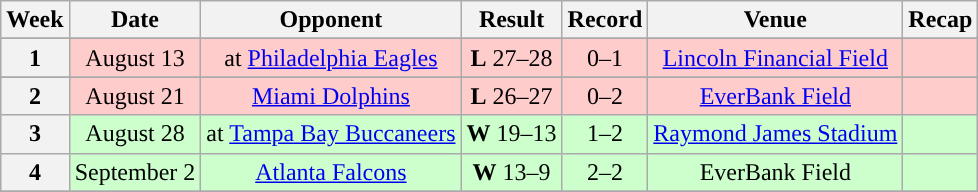<table class="wikitable" style="text-align:center">
<tr>
<th>Week</th>
<th>Date</th>
<th>Opponent</th>
<th>Result</th>
<th>Record</th>
<th>Venue</th>
<th>Recap</th>
</tr>
<tr>
</tr>
<tr style="background:#fcc">
<th>1</th>
<td>August 13</td>
<td>at <a href='#'>Philadelphia Eagles</a></td>
<td><strong>L</strong> 27–28</td>
<td>0–1</td>
<td><a href='#'>Lincoln Financial Field</a></td>
<td></td>
</tr>
<tr>
</tr>
<tr style="background:#fcc">
<th>2</th>
<td>August 21</td>
<td><a href='#'>Miami Dolphins</a></td>
<td><strong>L</strong> 26–27</td>
<td>0–2</td>
<td><a href='#'>EverBank Field</a></td>
<td></td>
</tr>
<tr style="background:#cfc;">
<th>3</th>
<td>August 28</td>
<td>at <a href='#'>Tampa Bay Buccaneers</a></td>
<td><strong>W</strong> 19–13</td>
<td>1–2</td>
<td><a href='#'>Raymond James Stadium</a></td>
<td></td>
</tr>
<tr style="background:#cfc;">
<th>4</th>
<td>September 2</td>
<td><a href='#'>Atlanta Falcons</a></td>
<td><strong>W</strong> 13–9</td>
<td>2–2</td>
<td>EverBank Field</td>
<td></td>
</tr>
<tr>
</tr>
</table>
